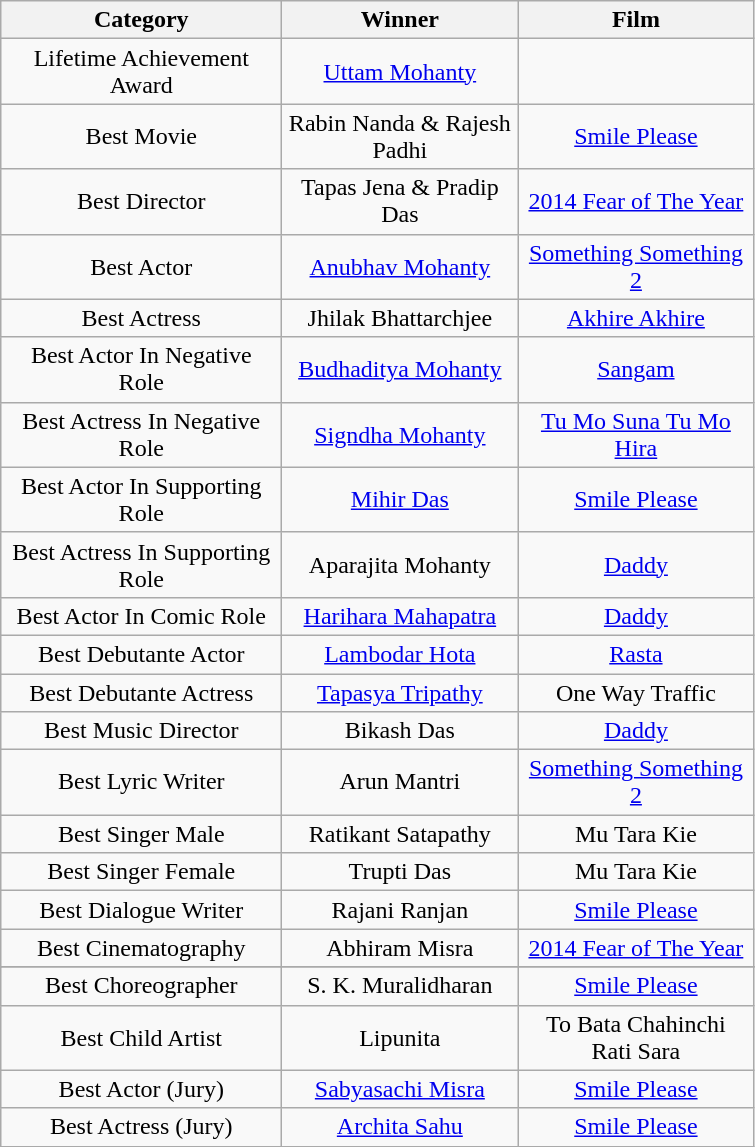<table class="sortable wikitable" style="text-align: center">
<tr>
<th style="width:180px;">Category</th>
<th style="width:150px;">Winner</th>
<th style="width:150px;">Film</th>
</tr>
<tr>
<td>Lifetime Achievement Award</td>
<td><a href='#'>Uttam Mohanty</a></td>
<td></td>
</tr>
<tr>
<td>Best Movie</td>
<td>Rabin Nanda & Rajesh Padhi</td>
<td><a href='#'>Smile Please</a></td>
</tr>
<tr>
<td>Best Director</td>
<td>Tapas Jena & Pradip Das</td>
<td><a href='#'>2014 Fear of The Year</a></td>
</tr>
<tr>
<td>Best Actor</td>
<td><a href='#'>Anubhav Mohanty</a></td>
<td><a href='#'>Something Something 2</a></td>
</tr>
<tr>
<td>Best Actress</td>
<td>Jhilak Bhattarchjee</td>
<td><a href='#'>Akhire Akhire</a></td>
</tr>
<tr>
<td>Best Actor In Negative Role</td>
<td><a href='#'>Budhaditya Mohanty</a></td>
<td><a href='#'>Sangam</a></td>
</tr>
<tr>
<td>Best Actress In Negative Role</td>
<td><a href='#'>Signdha Mohanty</a></td>
<td><a href='#'>Tu Mo Suna Tu Mo Hira</a></td>
</tr>
<tr>
<td>Best Actor In Supporting Role</td>
<td><a href='#'>Mihir Das</a></td>
<td><a href='#'>Smile Please</a></td>
</tr>
<tr>
<td>Best Actress In Supporting Role</td>
<td>Aparajita Mohanty</td>
<td><a href='#'>Daddy</a></td>
</tr>
<tr>
<td>Best Actor In Comic Role</td>
<td><a href='#'>Harihara Mahapatra</a></td>
<td><a href='#'>Daddy</a></td>
</tr>
<tr>
<td>Best Debutante Actor</td>
<td><a href='#'>Lambodar Hota</a></td>
<td><a href='#'>Rasta</a></td>
</tr>
<tr>
<td>Best Debutante Actress</td>
<td><a href='#'>Tapasya Tripathy</a></td>
<td>One Way Traffic</td>
</tr>
<tr>
<td>Best Music Director</td>
<td>Bikash Das</td>
<td><a href='#'>Daddy</a></td>
</tr>
<tr>
<td>Best Lyric Writer</td>
<td>Arun Mantri</td>
<td><a href='#'>Something Something 2</a></td>
</tr>
<tr>
<td>Best Singer Male</td>
<td>Ratikant Satapathy</td>
<td>Mu Tara Kie</td>
</tr>
<tr>
<td>Best Singer Female</td>
<td>Trupti Das</td>
<td>Mu Tara Kie</td>
</tr>
<tr>
<td>Best Dialogue Writer</td>
<td>Rajani Ranjan</td>
<td><a href='#'>Smile Please</a></td>
</tr>
<tr>
<td>Best Cinematography</td>
<td>Abhiram Misra</td>
<td><a href='#'>2014 Fear of The Year</a></td>
</tr>
<tr>
</tr>
<tr Best Editor ||Rajesh Das|| >
</tr>
<tr>
<td>Best Choreographer</td>
<td>S. K. Muralidharan</td>
<td><a href='#'>Smile Please</a></td>
</tr>
<tr>
<td>Best Child Artist</td>
<td>Lipunita</td>
<td>To Bata Chahinchi Rati Sara</td>
</tr>
<tr>
<td>Best Actor (Jury)</td>
<td><a href='#'>Sabyasachi Misra</a></td>
<td><a href='#'>Smile Please</a></td>
</tr>
<tr>
<td>Best Actress (Jury)</td>
<td><a href='#'>Archita Sahu</a></td>
<td><a href='#'>Smile Please</a></td>
</tr>
</table>
